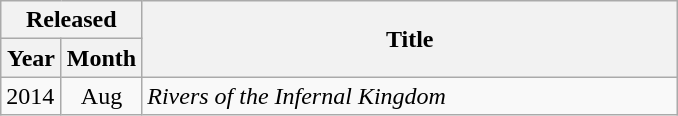<table class="wikitable">
<tr>
<th colspan="2">Released</th>
<th rowspan="2" width="350">Title</th>
</tr>
<tr>
<th style="width:33px;">Year</th>
<th style="width:44px;">Month</th>
</tr>
<tr>
<td>2014</td>
<td align="center">Aug</td>
<td><em>Rivers of the Infernal Kingdom</em></td>
</tr>
</table>
